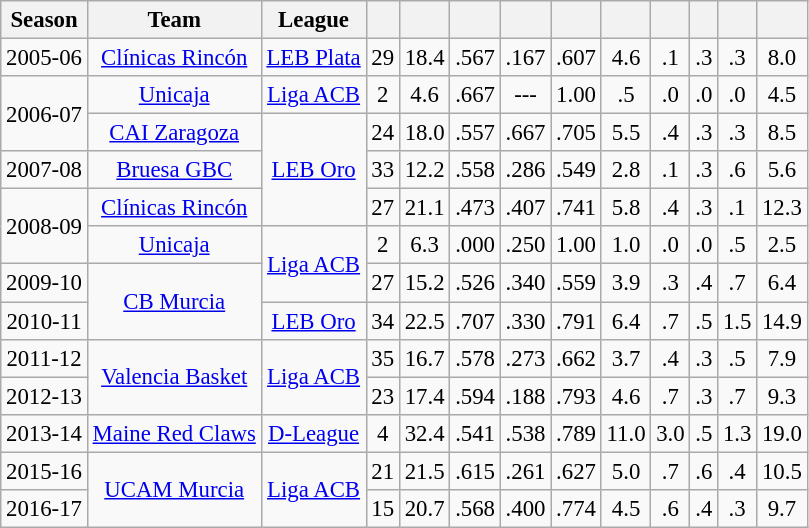<table class="wikitable sortable" style="font-size:95%; text-align:center;">
<tr>
<th>Season</th>
<th>Team</th>
<th>League</th>
<th></th>
<th></th>
<th></th>
<th></th>
<th></th>
<th></th>
<th></th>
<th></th>
<th></th>
<th></th>
</tr>
<tr>
<td>2005-06</td>
<td><a href='#'>Clínicas Rincón</a></td>
<td><a href='#'>LEB Plata</a></td>
<td>29</td>
<td>18.4</td>
<td>.567</td>
<td>.167</td>
<td>.607</td>
<td>4.6</td>
<td>.1</td>
<td>.3</td>
<td>.3</td>
<td>8.0</td>
</tr>
<tr>
<td rowspan="2">2006-07</td>
<td><a href='#'>Unicaja</a></td>
<td><a href='#'>Liga ACB</a></td>
<td>2</td>
<td>4.6</td>
<td>.667</td>
<td>---</td>
<td>1.00</td>
<td>.5</td>
<td>.0</td>
<td>.0</td>
<td>.0</td>
<td>4.5</td>
</tr>
<tr>
<td><a href='#'>CAI Zaragoza</a></td>
<td rowspan="3"><a href='#'>LEB Oro</a></td>
<td>24</td>
<td>18.0</td>
<td>.557</td>
<td>.667</td>
<td>.705</td>
<td>5.5</td>
<td>.4</td>
<td>.3</td>
<td>.3</td>
<td>8.5</td>
</tr>
<tr>
<td>2007-08</td>
<td><a href='#'>Bruesa GBC</a></td>
<td>33</td>
<td>12.2</td>
<td>.558</td>
<td>.286</td>
<td>.549</td>
<td>2.8</td>
<td>.1</td>
<td>.3</td>
<td>.6</td>
<td>5.6</td>
</tr>
<tr>
<td rowspan="2">2008-09</td>
<td><a href='#'>Clínicas Rincón</a></td>
<td>27</td>
<td>21.1</td>
<td>.473</td>
<td>.407</td>
<td>.741</td>
<td>5.8</td>
<td>.4</td>
<td>.3</td>
<td>.1</td>
<td>12.3</td>
</tr>
<tr>
<td><a href='#'>Unicaja</a></td>
<td rowspan="2"><a href='#'>Liga ACB</a></td>
<td>2</td>
<td>6.3</td>
<td>.000</td>
<td>.250</td>
<td>1.00</td>
<td>1.0</td>
<td>.0</td>
<td>.0</td>
<td>.5</td>
<td>2.5</td>
</tr>
<tr>
<td>2009-10</td>
<td rowspan="2"><a href='#'>CB Murcia</a></td>
<td>27</td>
<td>15.2</td>
<td>.526</td>
<td>.340</td>
<td>.559</td>
<td>3.9</td>
<td>.3</td>
<td>.4</td>
<td>.7</td>
<td>6.4</td>
</tr>
<tr>
<td>2010-11</td>
<td><a href='#'>LEB Oro</a></td>
<td>34</td>
<td>22.5</td>
<td>.707</td>
<td>.330</td>
<td>.791</td>
<td>6.4</td>
<td>.7</td>
<td>.5</td>
<td>1.5</td>
<td>14.9</td>
</tr>
<tr>
<td>2011-12</td>
<td rowspan="2"><a href='#'>Valencia Basket</a></td>
<td rowspan="2"><a href='#'>Liga ACB</a></td>
<td>35</td>
<td>16.7</td>
<td>.578</td>
<td>.273</td>
<td>.662</td>
<td>3.7</td>
<td>.4</td>
<td>.3</td>
<td>.5</td>
<td>7.9</td>
</tr>
<tr>
<td>2012-13</td>
<td>23</td>
<td>17.4</td>
<td>.594</td>
<td>.188</td>
<td>.793</td>
<td>4.6</td>
<td>.7</td>
<td>.3</td>
<td>.7</td>
<td>9.3</td>
</tr>
<tr>
<td>2013-14</td>
<td><a href='#'>Maine Red Claws</a></td>
<td><a href='#'>D-League</a></td>
<td>4</td>
<td>32.4</td>
<td>.541</td>
<td>.538</td>
<td>.789</td>
<td>11.0</td>
<td>3.0</td>
<td>.5</td>
<td>1.3</td>
<td>19.0</td>
</tr>
<tr>
<td>2015-16</td>
<td rowspan="2"><a href='#'>UCAM Murcia</a></td>
<td rowspan="2"><a href='#'>Liga ACB</a></td>
<td>21</td>
<td>21.5</td>
<td>.615</td>
<td>.261</td>
<td>.627</td>
<td>5.0</td>
<td>.7</td>
<td>.6</td>
<td>.4</td>
<td>10.5</td>
</tr>
<tr>
<td>2016-17</td>
<td>15</td>
<td>20.7</td>
<td>.568</td>
<td>.400</td>
<td>.774</td>
<td>4.5</td>
<td>.6</td>
<td>.4</td>
<td>.3</td>
<td>9.7</td>
</tr>
</table>
